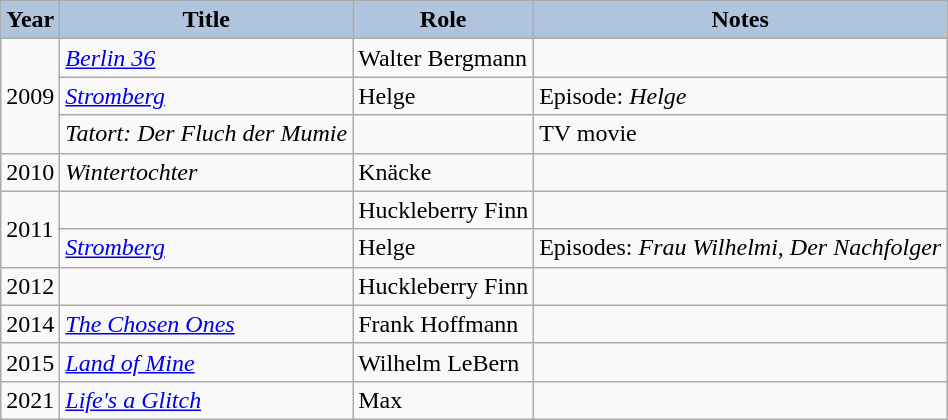<table class="wikitable sortable">
<tr>
<th style="background:#B0C4DE;text-align:center;">Year</th>
<th style="background:#B0C4DE;text-align:center;">Title</th>
<th style="background:#B0C4DE;text-align:center;">Role</th>
<th class="unsortable" style="background:#B0C4DE;text-align:center;">Notes</th>
</tr>
<tr>
<td rowspan="3">2009</td>
<td><em><a href='#'>Berlin 36</a></em></td>
<td>Walter Bergmann</td>
<td></td>
</tr>
<tr>
<td><em><a href='#'>Stromberg</a></em></td>
<td>Helge</td>
<td>Episode: <em>Helge</em></td>
</tr>
<tr>
<td><em>Tatort: Der Fluch der Mumie</em></td>
<td></td>
<td>TV movie</td>
</tr>
<tr>
<td>2010</td>
<td><em>Wintertochter</em></td>
<td>Knäcke</td>
<td></td>
</tr>
<tr>
<td rowspan="2">2011</td>
<td><em></em></td>
<td>Huckleberry Finn</td>
<td></td>
</tr>
<tr>
<td><em><a href='#'>Stromberg</a></em></td>
<td>Helge</td>
<td>Episodes: <em>Frau Wilhelmi</em>, <em>Der Nachfolger</em></td>
</tr>
<tr>
<td>2012</td>
<td><em></em></td>
<td>Huckleberry Finn</td>
<td></td>
</tr>
<tr>
<td>2014</td>
<td><em><a href='#'>The Chosen Ones</a></em></td>
<td>Frank Hoffmann</td>
<td></td>
</tr>
<tr>
<td>2015</td>
<td><em><a href='#'>Land of Mine</a></em></td>
<td>Wilhelm LeBern</td>
<td></td>
</tr>
<tr>
<td>2021</td>
<td><em><a href='#'>Life's a Glitch</a></em></td>
<td>Max</td>
<td></td>
</tr>
</table>
